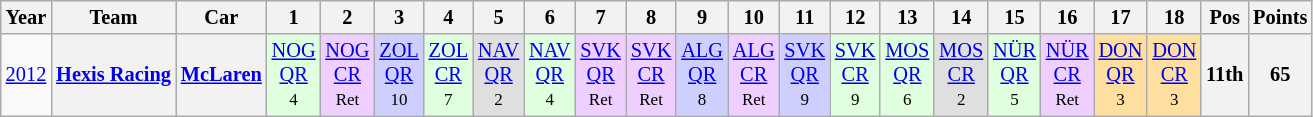<table class="wikitable" border="1" style="text-align:center; font-size:85%;">
<tr>
<th>Year</th>
<th>Team</th>
<th>Car</th>
<th>1</th>
<th>2</th>
<th>3</th>
<th>4</th>
<th>5</th>
<th>6</th>
<th>7</th>
<th>8</th>
<th>9</th>
<th>10</th>
<th>11</th>
<th>12</th>
<th>13</th>
<th>14</th>
<th>15</th>
<th>16</th>
<th>17</th>
<th>18</th>
<th>Pos</th>
<th>Points</th>
</tr>
<tr>
<td><a href='#'>2012</a></td>
<th nowrap><a href='#'>Hexis Racing</a></th>
<th nowrap><a href='#'>McLaren</a></th>
<td style="background:#DFFFDF;"><a href='#'>NOG<br>QR</a><br><small>4<br></small></td>
<td style="background:#EFCFFF;"><a href='#'>NOG<br>CR</a><br><small>Ret<br></small></td>
<td style="background:#CFCFFF;"><a href='#'>ZOL<br>QR</a><br><small>10<br></small></td>
<td style="background:#DFFFDF;"><a href='#'>ZOL<br>CR</a><br><small>7<br></small></td>
<td style="background:#DFDFDF;"><a href='#'>NAV<br>QR</a><br><small>2<br></small></td>
<td style="background:#DFFFDF;"><a href='#'>NAV<br>QR</a><br><small>4<br></small></td>
<td style="background:#EFCFFF;"><a href='#'>SVK<br>QR</a><br><small>Ret<br></small></td>
<td style="background:#EFCFFF;"><a href='#'>SVK<br>CR</a><br><small>Ret<br></small></td>
<td style="background:#CFCFFF;"><a href='#'>ALG<br>QR</a><br><small>8<br></small></td>
<td style="background:#EFCFFF;"><a href='#'>ALG<br>CR</a><br><small>Ret<br></small></td>
<td style="background:#CFCFFF;"><a href='#'>SVK<br>QR</a><br><small>9<br></small></td>
<td style="background:#DFFFDF;"><a href='#'>SVK<br>CR</a><br><small>9<br></small></td>
<td style="background:#DFFFDF;"><a href='#'>MOS<br>QR</a><br><small>6<br></small></td>
<td style="background:#DFDFDF;"><a href='#'>MOS<br>CR</a><br><small>2<br></small></td>
<td style="background:#DFFFDF;"><a href='#'>NÜR<br>QR</a><br><small>5<br></small></td>
<td style="background:#EFCFFF;"><a href='#'>NÜR<br>CR</a><br><small>Ret<br></small></td>
<td style="background:#FFDF9F;"><a href='#'>DON<br>QR</a><br><small>3<br></small></td>
<td style="background:#FFDF9F;"><a href='#'>DON<br>CR</a><br><small>3<br></small></td>
<th>11th</th>
<th>65</th>
</tr>
</table>
